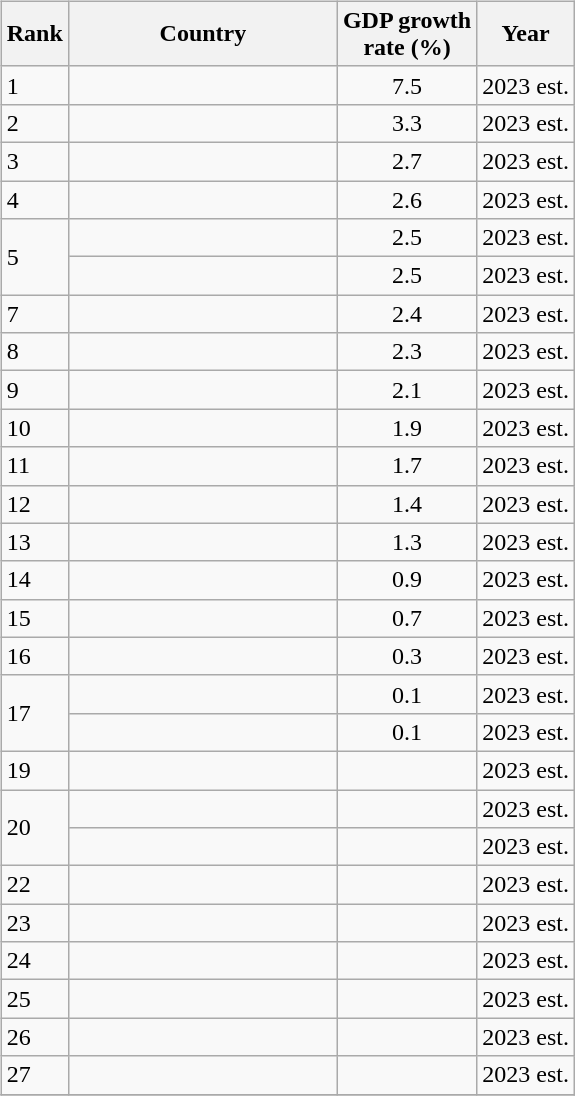<table>
<tr>
<td width="25%" align="centre"></td>
</tr>
<tr valign="top">
<td><br><table class="wikitable sortable">
<tr>
<th style="width:2em;margin-left:auto;margin-right:auto" ! data-sort-type="number">Rank</th>
<th style="width: 172px;">Country</th>
<th>GDP growth<br>rate (%)</th>
<th>Year</th>
</tr>
<tr>
<td>1</td>
<td></td>
<td align=center>7.5</td>
<td>2023 est.</td>
</tr>
<tr>
<td>2</td>
<td></td>
<td align=center>3.3</td>
<td>2023 est.</td>
</tr>
<tr>
<td>3</td>
<td></td>
<td align="center">2.7</td>
<td>2023 est.</td>
</tr>
<tr>
<td>4</td>
<td></td>
<td align=center>2.6</td>
<td>2023 est.</td>
</tr>
<tr>
<td rowspan="2">5</td>
<td></td>
<td align=center>2.5</td>
<td>2023 est.</td>
</tr>
<tr>
<td align="left"></td>
<td align=center>2.5</td>
<td>2023 est.</td>
</tr>
<tr>
<td>7</td>
<td></td>
<td align=center>2.4</td>
<td>2023 est.</td>
</tr>
<tr>
<td>8</td>
<td></td>
<td align=center>2.3</td>
<td>2023 est.</td>
</tr>
<tr>
<td>9</td>
<td></td>
<td align=center>2.1</td>
<td>2023 est.</td>
</tr>
<tr>
<td>10</td>
<td></td>
<td align="center">1.9</td>
<td>2023 est.</td>
</tr>
<tr>
<td>11</td>
<td></td>
<td align=center>1.7</td>
<td>2023 est.</td>
</tr>
<tr>
<td>12</td>
<td></td>
<td align="center">1.4</td>
<td>2023 est.</td>
</tr>
<tr>
<td>13</td>
<td></td>
<td align=center>1.3</td>
<td>2023 est.</td>
</tr>
<tr>
<td>14</td>
<td></td>
<td align=center>0.9</td>
<td>2023 est.</td>
</tr>
<tr>
<td>15</td>
<td></td>
<td align=center>0.7</td>
<td>2023 est.</td>
</tr>
<tr>
<td>16</td>
<td></td>
<td align=center>0.3</td>
<td>2023 est.</td>
</tr>
<tr>
<td rowspan="2">17</td>
<td></td>
<td align=center>0.1</td>
<td>2023 est.</td>
</tr>
<tr>
<td align="left"></td>
<td align=center>0.1</td>
<td>2023 est.</td>
</tr>
<tr>
<td>19</td>
<td></td>
<td align=center></td>
<td>2023 est.</td>
</tr>
<tr>
<td rowspan="2">20</td>
<td></td>
<td align=center></td>
<td>2023 est.</td>
</tr>
<tr>
<td align="left"></td>
<td align="center"></td>
<td>2023 est.</td>
</tr>
<tr>
<td>22</td>
<td></td>
<td align="center"></td>
<td>2023 est.</td>
</tr>
<tr>
<td>23</td>
<td></td>
<td align=center></td>
<td>2023 est.</td>
</tr>
<tr>
<td>24</td>
<td></td>
<td align="center"></td>
<td>2023 est.</td>
</tr>
<tr>
<td>25</td>
<td></td>
<td align=center></td>
<td>2023 est.</td>
</tr>
<tr>
<td>26</td>
<td></td>
<td align=center></td>
<td>2023 est.</td>
</tr>
<tr>
<td>27</td>
<td></td>
<td align=center></td>
<td>2023 est.</td>
</tr>
<tr>
</tr>
</table>
</td>
</tr>
<tr valign="top">
</tr>
</table>
